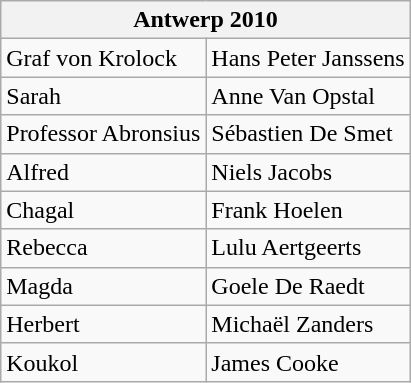<table class="wikitable">
<tr>
<th colspan="2"><strong>Antwerp 2010</strong></th>
</tr>
<tr>
<td>Graf von Krolock</td>
<td>Hans Peter Janssens</td>
</tr>
<tr>
<td>Sarah</td>
<td>Anne Van Opstal</td>
</tr>
<tr>
<td>Professor Abronsius</td>
<td>Sébastien De Smet</td>
</tr>
<tr>
<td>Alfred</td>
<td>Niels Jacobs</td>
</tr>
<tr>
<td>Chagal</td>
<td>Frank Hoelen</td>
</tr>
<tr>
<td>Rebecca</td>
<td>Lulu Aertgeerts</td>
</tr>
<tr>
<td>Magda</td>
<td>Goele De Raedt</td>
</tr>
<tr>
<td>Herbert</td>
<td>Michaël Zanders</td>
</tr>
<tr>
<td>Koukol</td>
<td>James Cooke</td>
</tr>
</table>
